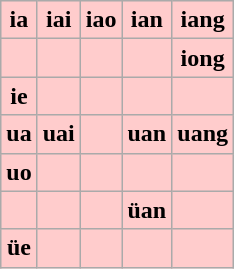<table class="wikitable" style="background-color: #ffcccc; text-align: center">
<tr>
<td><strong>ia</strong><br></td>
<td><strong>iai</strong><br></td>
<td><strong>iao</strong><br></td>
<td><strong>ian</strong><br></td>
<td><strong>iang</strong><br></td>
</tr>
<tr>
<td></td>
<td></td>
<td></td>
<td></td>
<td><strong>iong</strong><br></td>
</tr>
<tr>
<td><strong>ie</strong><br></td>
<td></td>
<td></td>
<td></td>
<td></td>
</tr>
<tr>
<td><strong>ua</strong><br></td>
<td><strong>uai</strong><br></td>
<td></td>
<td><strong>uan</strong><br></td>
<td><strong>uang</strong><br></td>
</tr>
<tr>
<td><strong>uo</strong><br></td>
<td></td>
<td></td>
<td></td>
<td></td>
</tr>
<tr>
<td></td>
<td></td>
<td></td>
<td><strong>üan</strong><br></td>
<td></td>
</tr>
<tr>
<td><strong>üe</strong><br></td>
<td></td>
<td></td>
<td></td>
<td></td>
</tr>
</table>
